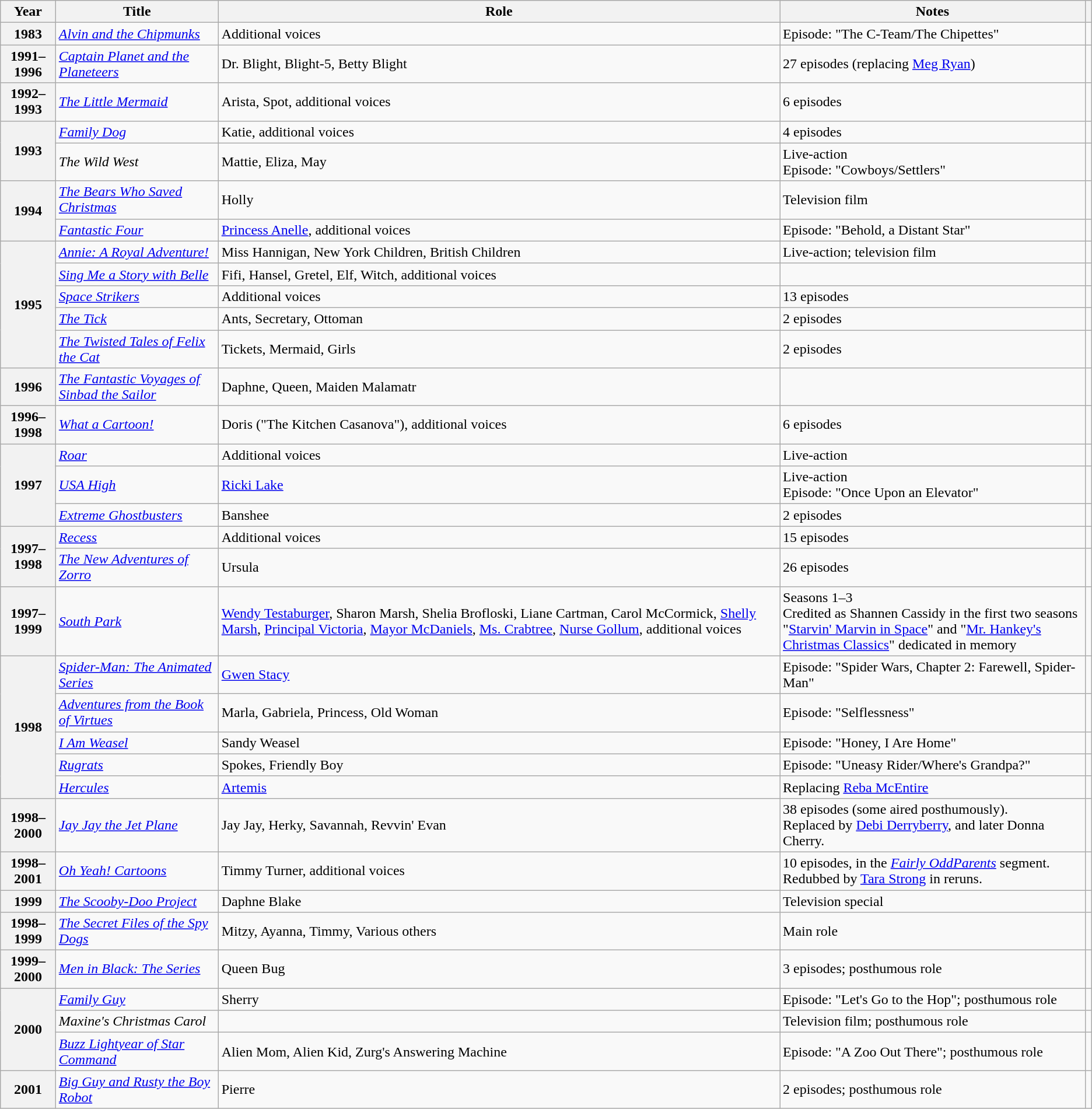<table class="wikitable plainrowheaders sortable">
<tr>
<th scope="col">Year</th>
<th scope="col">Title</th>
<th scope="col">Role</th>
<th scope="col" class="unsortable">Notes</th>
<th scope="col"></th>
</tr>
<tr>
<th scope="row">1983</th>
<td><em><a href='#'>Alvin and the Chipmunks</a></em></td>
<td>Additional voices</td>
<td>Episode: "The C-Team/The Chipettes"</td>
<td></td>
</tr>
<tr>
<th scope="row">1991–1996</th>
<td><em><a href='#'>Captain Planet and the Planeteers</a></em></td>
<td>Dr. Blight, Blight-5, Betty Blight</td>
<td>27 episodes (replacing <a href='#'>Meg Ryan</a>)</td>
<td><em></em></td>
</tr>
<tr>
<th scope="row">1992–1993</th>
<td><em><a href='#'>The Little Mermaid</a></em></td>
<td>Arista, Spot, additional voices</td>
<td>6 episodes</td>
<td><em></em></td>
</tr>
<tr>
<th scope="row" rowspan="2">1993</th>
<td><em><a href='#'>Family Dog</a></em></td>
<td>Katie, additional voices</td>
<td>4 episodes</td>
<td><em></em></td>
</tr>
<tr>
<td><em>The Wild West</em></td>
<td>Mattie, Eliza, May</td>
<td>Live-action<br>Episode: "Cowboys/Settlers"</td>
<td></td>
</tr>
<tr>
<th scope="row" rowspan="2">1994</th>
<td><em><a href='#'>The Bears Who Saved Christmas</a></em></td>
<td>Holly</td>
<td>Television film</td>
<td></td>
</tr>
<tr>
<td><em><a href='#'>Fantastic Four</a></em></td>
<td><a href='#'>Princess Anelle</a>, additional voices</td>
<td>Episode: "Behold, a Distant Star"</td>
<td><em></em></td>
</tr>
<tr>
<th scope="row" rowspan="5">1995</th>
<td><em><a href='#'>Annie: A Royal Adventure!</a></em></td>
<td>Miss Hannigan, New York Children, British Children</td>
<td>Live-action; television film</td>
<td></td>
</tr>
<tr>
<td><em><a href='#'>Sing Me a Story with Belle</a></em></td>
<td>Fifi, Hansel, Gretel, Elf, Witch, additional voices</td>
<td></td>
<td><em></em></td>
</tr>
<tr>
<td><em><a href='#'>Space Strikers</a></em></td>
<td>Additional voices</td>
<td>13 episodes</td>
<td><em></em></td>
</tr>
<tr>
<td><em><a href='#'>The Tick</a></em></td>
<td>Ants, Secretary, Ottoman</td>
<td>2 episodes</td>
<td></td>
</tr>
<tr>
<td><em><a href='#'>The Twisted Tales of Felix the Cat</a></em></td>
<td>Tickets, Mermaid, Girls</td>
<td>2 episodes</td>
<td><em></em></td>
</tr>
<tr>
<th scope="row">1996</th>
<td><em><a href='#'>The Fantastic Voyages of Sinbad the Sailor</a></em></td>
<td>Daphne, Queen, Maiden Malamatr</td>
<td></td>
<td><em></em></td>
</tr>
<tr>
<th scope="row">1996–1998</th>
<td><em><a href='#'>What a Cartoon!</a></em></td>
<td>Doris ("The Kitchen Casanova"),<em></em> additional voices</td>
<td>6 episodes</td>
<td></td>
</tr>
<tr>
<th scope="row" rowspan="3">1997</th>
<td><em><a href='#'>Roar</a></em></td>
<td>Additional voices</td>
<td>Live-action</td>
<td><em></em></td>
</tr>
<tr>
<td><em><a href='#'>USA High</a></em></td>
<td><a href='#'>Ricki Lake</a></td>
<td>Live-action<br>Episode: "Once Upon an Elevator"</td>
<td></td>
</tr>
<tr>
<td><em><a href='#'>Extreme Ghostbusters</a></em></td>
<td>Banshee</td>
<td>2 episodes</td>
<td></td>
</tr>
<tr>
<th scope="row" rowspan="2">1997–1998</th>
<td><em><a href='#'>Recess</a></em></td>
<td>Additional voices</td>
<td>15 episodes</td>
<td></td>
</tr>
<tr>
<td><em><a href='#'>The New Adventures of Zorro</a></em></td>
<td>Ursula</td>
<td>26 episodes</td>
<td><em></em></td>
</tr>
<tr>
<th scope="row">1997–1999</th>
<td><em><a href='#'>South Park</a></em></td>
<td><a href='#'>Wendy Testaburger</a>, Sharon Marsh, Shelia Brofloski, Liane Cartman, Carol McCormick, <a href='#'>Shelly Marsh</a>, <a href='#'>Principal Victoria</a>, <a href='#'>Mayor McDaniels</a>, <a href='#'>Ms. Crabtree</a>, <a href='#'>Nurse Gollum</a>, additional voices</td>
<td>Seasons 1–3<br>Credited as Shannen Cassidy in the first two seasons<br>"<a href='#'>Starvin' Marvin in Space</a>" and "<a href='#'>Mr. Hankey's Christmas Classics</a>" dedicated in memory</td>
<td><em></em></td>
</tr>
<tr>
<th scope="row" rowspan="5">1998</th>
<td><em><a href='#'>Spider-Man: The Animated Series</a></em></td>
<td><a href='#'>Gwen Stacy</a></td>
<td>Episode: "Spider Wars, Chapter 2: Farewell, Spider-Man"</td>
<td></td>
</tr>
<tr>
<td><em><a href='#'>Adventures from the Book of Virtues</a></em></td>
<td>Marla, Gabriela, Princess, Old Woman</td>
<td>Episode: "Selflessness"</td>
<td></td>
</tr>
<tr>
<td><em><a href='#'>I Am Weasel</a></em></td>
<td>Sandy Weasel</td>
<td>Episode: "Honey, I Are Home"</td>
<td></td>
</tr>
<tr>
<td><em><a href='#'>Rugrats</a></em></td>
<td>Spokes, Friendly Boy</td>
<td>Episode: "Uneasy Rider/Where's Grandpa?"</td>
<td></td>
</tr>
<tr>
<td><em><a href='#'>Hercules</a></em></td>
<td><a href='#'>Artemis</a></td>
<td>Replacing <a href='#'>Reba McEntire</a></td>
<td></td>
</tr>
<tr>
<th scope="row">1998–2000</th>
<td><em><a href='#'>Jay Jay the Jet Plane</a></em></td>
<td>Jay Jay, Herky, Savannah, Revvin' Evan</td>
<td>38 episodes (some aired posthumously).<br>Replaced by <a href='#'>Debi Derryberry</a>, and later Donna Cherry.</td>
<td><em></em></td>
</tr>
<tr>
<th scope="row">1998–2001</th>
<td><em><a href='#'>Oh Yeah! Cartoons</a></em></td>
<td>Timmy Turner, additional voices</td>
<td>10 episodes, in the <em><a href='#'>Fairly OddParents</a></em> segment.<br>Redubbed by <a href='#'>Tara Strong</a> in reruns.</td>
<td></td>
</tr>
<tr>
<th scope="row">1999</th>
<td><em><a href='#'>The Scooby-Doo Project</a></em></td>
<td>Daphne Blake</td>
<td>Television special</td>
<td><em></em></td>
</tr>
<tr>
<th scope="row">1998–1999</th>
<td><em><a href='#'>The Secret Files of the Spy Dogs</a></em></td>
<td>Mitzy, Ayanna, Timmy, Various others</td>
<td>Main role</td>
<td><em></em></td>
</tr>
<tr>
<th scope="row">1999–2000</th>
<td><em><a href='#'>Men in Black: The Series</a></em></td>
<td>Queen Bug</td>
<td>3 episodes; posthumous role</td>
<td></td>
</tr>
<tr>
<th scope="row" rowspan="3">2000</th>
<td><em><a href='#'>Family Guy</a></em></td>
<td>Sherry</td>
<td>Episode: "Let's Go to the Hop"; posthumous role</td>
<td></td>
</tr>
<tr>
<td><em>Maxine's Christmas Carol</em></td>
<td></td>
<td>Television film; posthumous role</td>
<td></td>
</tr>
<tr>
<td><em><a href='#'>Buzz Lightyear of Star Command</a></em></td>
<td>Alien Mom, Alien Kid, Zurg's Answering Machine</td>
<td>Episode: "A Zoo Out There"; posthumous role</td>
<td></td>
</tr>
<tr>
<th scope="row">2001</th>
<td><em><a href='#'>Big Guy and Rusty the Boy Robot</a></em></td>
<td>Pierre</td>
<td>2 episodes; posthumous role</td>
<td></td>
</tr>
</table>
